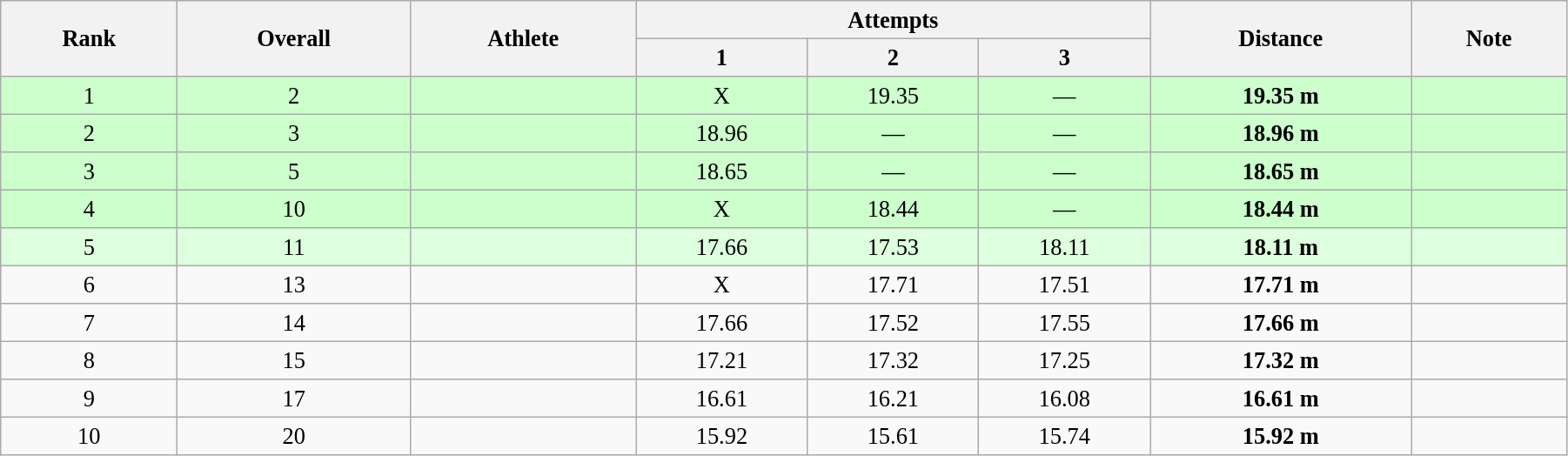<table class="wikitable" style=" text-align:center; font-size:110%;" width="95%">
<tr>
<th rowspan="2">Rank</th>
<th rowspan="2">Overall</th>
<th rowspan="2">Athlete</th>
<th colspan="3">Attempts</th>
<th rowspan="2">Distance</th>
<th rowspan="2">Note</th>
</tr>
<tr>
<th>1</th>
<th>2</th>
<th>3</th>
</tr>
<tr style="background:#ccffcc;">
<td>1</td>
<td>2</td>
<td align=left></td>
<td>X</td>
<td>19.35</td>
<td>—</td>
<td><strong>19.35 m </strong></td>
<td></td>
</tr>
<tr style="background:#ccffcc;">
<td>2</td>
<td>3</td>
<td align=left></td>
<td>18.96</td>
<td>—</td>
<td>—</td>
<td><strong>18.96 m </strong></td>
<td></td>
</tr>
<tr style="background:#ccffcc;">
<td>3</td>
<td>5</td>
<td align=left></td>
<td>18.65</td>
<td>—</td>
<td>—</td>
<td><strong>18.65 m </strong></td>
<td></td>
</tr>
<tr style="background:#ccffcc;">
<td>4</td>
<td>10</td>
<td align=left></td>
<td>X</td>
<td>18.44</td>
<td>—</td>
<td><strong>18.44 m </strong></td>
<td></td>
</tr>
<tr style="background:#ddffdd;">
<td>5</td>
<td>11</td>
<td align=left></td>
<td>17.66</td>
<td>17.53</td>
<td>18.11</td>
<td><strong>18.11 m </strong></td>
<td></td>
</tr>
<tr>
<td>6</td>
<td>13</td>
<td align=left></td>
<td>X</td>
<td>17.71</td>
<td>17.51</td>
<td><strong>17.71 m </strong></td>
<td></td>
</tr>
<tr>
<td>7</td>
<td>14</td>
<td align=left></td>
<td>17.66</td>
<td>17.52</td>
<td>17.55</td>
<td><strong>17.66 m </strong></td>
<td></td>
</tr>
<tr>
<td>8</td>
<td>15</td>
<td align=left></td>
<td>17.21</td>
<td>17.32</td>
<td>17.25</td>
<td><strong>17.32 m </strong></td>
<td></td>
</tr>
<tr>
<td>9</td>
<td>17</td>
<td align=left></td>
<td>16.61</td>
<td>16.21</td>
<td>16.08</td>
<td><strong>16.61 m </strong></td>
<td></td>
</tr>
<tr>
<td>10</td>
<td>20</td>
<td align=left></td>
<td>15.92</td>
<td>15.61</td>
<td>15.74</td>
<td><strong>15.92 m </strong></td>
<td></td>
</tr>
</table>
